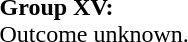<table>
<tr>
<td><strong>Group XV:</strong><br>Outcome unknown.
</td>
</tr>
</table>
